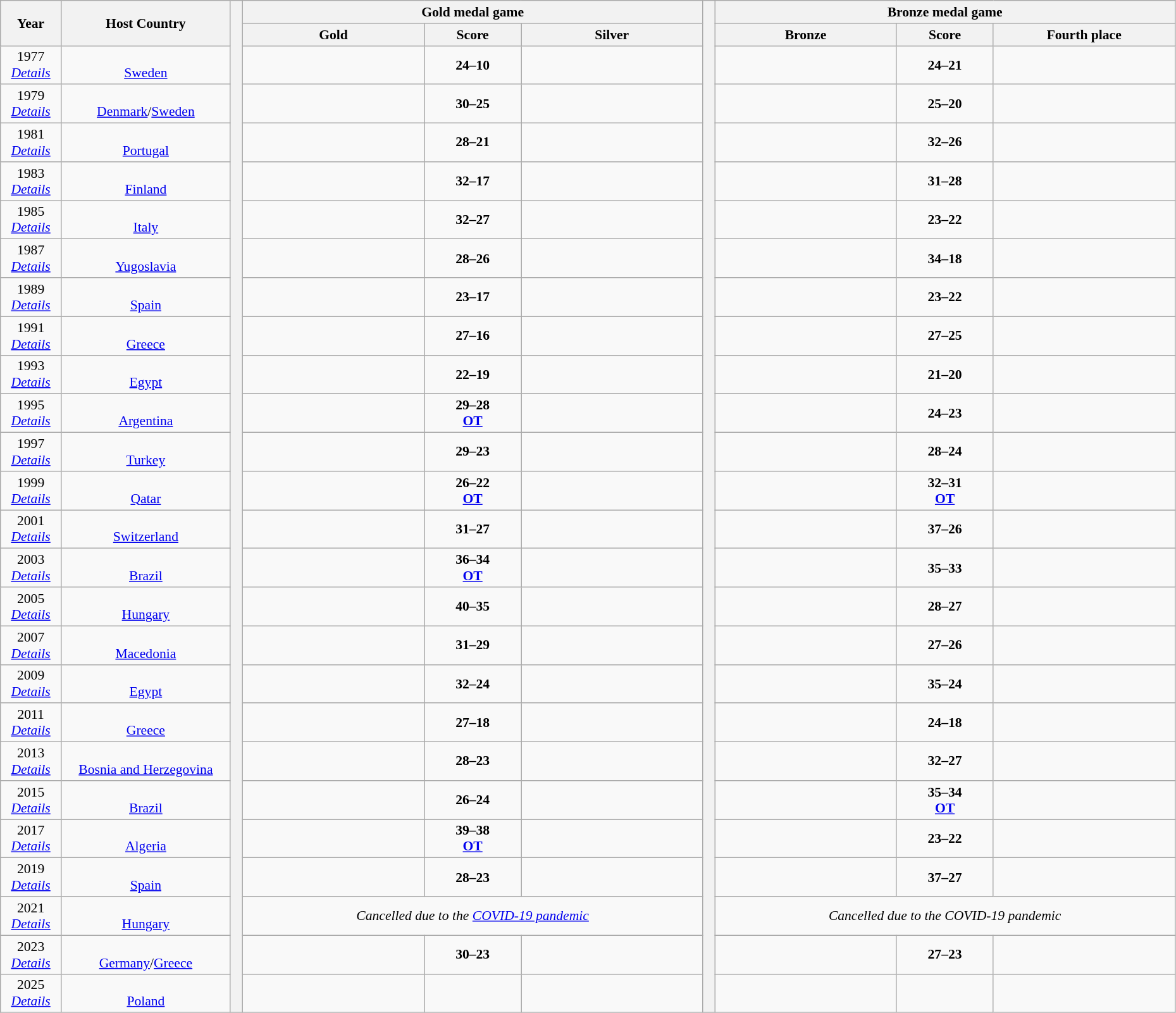<table class="wikitable" style="font-size:90%; width: 98%; text-align: center;">
<tr>
<th rowspan=2 width=5%>Year</th>
<th rowspan=2 width=14%>Host Country</th>
<th width=1% rowspan=27 bgcolor=ffffff></th>
<th colspan=3>Gold medal game</th>
<th width=1% rowspan=27 bgcolor=ffffff></th>
<th colspan=3>Bronze medal game</th>
</tr>
<tr>
<th width=15%>Gold</th>
<th width=8%>Score</th>
<th width=15%>Silver</th>
<th width=15%>Bronze</th>
<th width=8%>Score</th>
<th width=15%>Fourth place</th>
</tr>
<tr>
<td>1977 <br><em><a href='#'>Details</a></em></td>
<td><br><a href='#'>Sweden</a></td>
<td><strong></strong></td>
<td><strong>24–10</strong></td>
<td></td>
<td></td>
<td><strong>24–21</strong></td>
<td></td>
</tr>
<tr>
<td>1979 <br><em><a href='#'>Details</a></em></td>
<td><br><a href='#'>Denmark</a>/<a href='#'>Sweden</a></td>
<td><strong></strong></td>
<td><strong>30–25</strong></td>
<td></td>
<td></td>
<td><strong>25–20</strong></td>
<td></td>
</tr>
<tr>
<td>1981 <br><em><a href='#'>Details</a></em></td>
<td><br><a href='#'>Portugal</a></td>
<td><strong></strong></td>
<td><strong>28–21</strong></td>
<td></td>
<td></td>
<td><strong>32–26</strong></td>
<td></td>
</tr>
<tr>
<td>1983 <br><em><a href='#'>Details</a></em></td>
<td><br><a href='#'>Finland</a></td>
<td><strong></strong></td>
<td><strong>32–17</strong></td>
<td></td>
<td></td>
<td><strong>31–28</strong></td>
<td></td>
</tr>
<tr>
<td>1985 <br><em><a href='#'>Details</a></em></td>
<td><br><a href='#'>Italy</a></td>
<td><strong></strong></td>
<td><strong>32–27</strong></td>
<td></td>
<td></td>
<td><strong>23–22</strong></td>
<td></td>
</tr>
<tr>
<td>1987 <br><em><a href='#'>Details</a></em></td>
<td><br><a href='#'>Yugoslavia</a></td>
<td><strong></strong></td>
<td><strong>28–26</strong></td>
<td></td>
<td></td>
<td><strong>34–18</strong></td>
<td></td>
</tr>
<tr>
<td>1989 <br><em><a href='#'>Details</a></em></td>
<td><br><a href='#'>Spain</a></td>
<td><strong></strong></td>
<td><strong>23–17</strong></td>
<td></td>
<td></td>
<td><strong>23–22</strong></td>
<td></td>
</tr>
<tr>
<td>1991 <br><em><a href='#'>Details</a></em></td>
<td><br><a href='#'>Greece</a></td>
<td><strong></strong></td>
<td><strong>27–16</strong></td>
<td></td>
<td></td>
<td><strong>27–25</strong></td>
<td></td>
</tr>
<tr>
<td>1993 <br><em><a href='#'>Details</a></em></td>
<td><br><a href='#'>Egypt</a></td>
<td><strong></strong></td>
<td><strong>22–19</strong></td>
<td></td>
<td></td>
<td><strong>21–20</strong></td>
<td></td>
</tr>
<tr>
<td>1995 <br><em><a href='#'>Details</a></em></td>
<td><br><a href='#'>Argentina</a></td>
<td><strong></strong></td>
<td><strong>29–28<br><a href='#'>OT</a></strong></td>
<td></td>
<td></td>
<td><strong>24–23</strong></td>
<td></td>
</tr>
<tr>
<td>1997 <br><em><a href='#'>Details</a></em></td>
<td><br><a href='#'>Turkey</a></td>
<td><strong></strong></td>
<td><strong>29–23</strong></td>
<td></td>
<td></td>
<td><strong>28–24</strong></td>
<td></td>
</tr>
<tr>
<td>1999 <br><em><a href='#'>Details</a></em></td>
<td><br><a href='#'>Qatar</a></td>
<td><strong></strong></td>
<td><strong>26–22<br><a href='#'>OT</a></strong></td>
<td></td>
<td></td>
<td><strong>32–31<br><a href='#'>OT</a></strong></td>
<td></td>
</tr>
<tr>
<td>2001 <br><em><a href='#'>Details</a></em></td>
<td><br><a href='#'>Switzerland</a></td>
<td><strong></strong></td>
<td><strong>31–27</strong></td>
<td></td>
<td></td>
<td><strong>37–26</strong></td>
<td></td>
</tr>
<tr>
<td>2003 <br><em><a href='#'>Details</a></em></td>
<td><br><a href='#'>Brazil</a></td>
<td><strong></strong></td>
<td><strong>36–34<br><a href='#'>OT</a></strong></td>
<td></td>
<td></td>
<td><strong>35–33</strong></td>
<td></td>
</tr>
<tr>
<td>2005 <br><em><a href='#'>Details</a></em></td>
<td><br><a href='#'>Hungary</a></td>
<td><strong></strong></td>
<td><strong>40–35</strong></td>
<td></td>
<td></td>
<td><strong>28–27</strong></td>
<td></td>
</tr>
<tr>
<td>2007 <br><em><a href='#'>Details</a></em></td>
<td><br><a href='#'>Macedonia</a></td>
<td><strong></strong></td>
<td><strong>31–29</strong></td>
<td></td>
<td></td>
<td><strong>27–26</strong></td>
<td></td>
</tr>
<tr>
<td>2009 <br><em><a href='#'>Details</a></em></td>
<td><br><a href='#'>Egypt</a></td>
<td><strong></strong></td>
<td><strong>32–24</strong></td>
<td></td>
<td></td>
<td><strong>35–24</strong></td>
<td></td>
</tr>
<tr>
<td>2011 <br><em><a href='#'>Details</a></em></td>
<td><br><a href='#'>Greece</a></td>
<td><strong></strong></td>
<td><strong>27–18</strong></td>
<td></td>
<td></td>
<td><strong>24–18</strong></td>
<td></td>
</tr>
<tr>
<td>2013 <br><em><a href='#'>Details</a></em></td>
<td><br><a href='#'>Bosnia and Herzegovina</a></td>
<td><strong></strong></td>
<td><strong>28–23</strong></td>
<td></td>
<td></td>
<td><strong>32–27</strong></td>
<td></td>
</tr>
<tr>
<td>2015 <br> <em><a href='#'>Details</a></em></td>
<td><br><a href='#'>Brazil</a></td>
<td><strong></strong></td>
<td><strong>26–24</strong></td>
<td></td>
<td></td>
<td><strong>35–34<br><a href='#'>OT</a></strong></td>
<td></td>
</tr>
<tr>
<td>2017 <br> <em><a href='#'>Details</a></em></td>
<td><br><a href='#'>Algeria</a></td>
<td><strong></strong></td>
<td><strong>39–38<br><a href='#'>OT</a></strong></td>
<td></td>
<td></td>
<td><strong>23–22</strong></td>
<td></td>
</tr>
<tr>
<td>2019 <br> <em><a href='#'>Details</a></em></td>
<td><br><a href='#'>Spain</a></td>
<td><strong></strong></td>
<td><strong>28–23</strong></td>
<td></td>
<td></td>
<td><strong>37–27</strong></td>
<td></td>
</tr>
<tr>
<td>2021 <br> <em><a href='#'>Details</a></em></td>
<td><br><a href='#'>Hungary</a></td>
<td colspan=3><em>Cancelled due to the <a href='#'>COVID-19 pandemic</a></em></td>
<td colspan=3><em>Cancelled due to the COVID-19 pandemic</em></td>
</tr>
<tr>
<td>2023 <br> <em><a href='#'>Details</a></em></td>
<td><br><a href='#'>Germany</a>/<a href='#'>Greece</a></td>
<td><strong></strong></td>
<td><strong>30–23</strong></td>
<td></td>
<td></td>
<td><strong>27–23</strong></td>
<td></td>
</tr>
<tr>
<td>2025 <br> <em><a href='#'>Details</a></em></td>
<td><br><a href='#'>Poland</a></td>
<td></td>
<td></td>
<td></td>
<td></td>
<td></td>
<td></td>
</tr>
</table>
